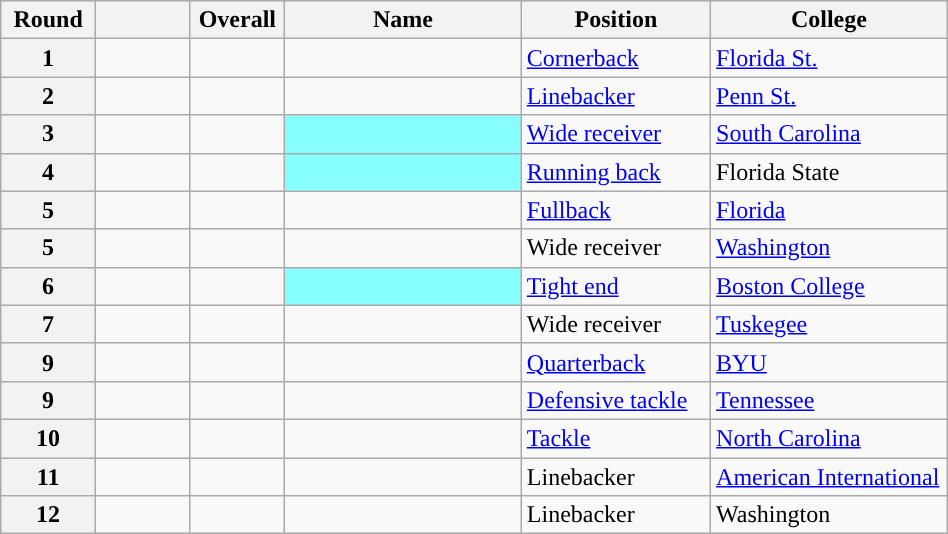<table class="wikitable sortable" style="width: 50%;">
<tr>
<th scope="col" style="width: 10%;">Round</th>
<th scope="col" style="width: 10%;"></th>
<th scope="col" style="width: 10%;">Overall</th>
<th scope="col" style="width: 25%;">Name</th>
<th scope="col" style="width: 20%;">Position</th>
<th scope="col" style="width: 25%;">College</th>
</tr>
<tr>
<th scope="row">1</th>
<td></td>
<td></td>
<td></td>
<td><a href='#'>Cornerback</a></td>
<td><a href='#'>Florida St.</a></td>
</tr>
<tr>
<th scope="row">2</th>
<td></td>
<td></td>
<td></td>
<td><a href='#'>Linebacker</a></td>
<td><a href='#'>Penn St.</a></td>
</tr>
<tr>
<th scope="row">3</th>
<td></td>
<td></td>
<td style="background:#88FFFF;"> <sup></sup></td>
<td><a href='#'>Wide receiver</a></td>
<td><a href='#'>South Carolina</a></td>
</tr>
<tr>
<th scope="row">4</th>
<td></td>
<td></td>
<td style="background:#88FFFF;"> <sup></sup></td>
<td><a href='#'>Running back</a></td>
<td>Florida State</td>
</tr>
<tr>
<th scope="row">5</th>
<td></td>
<td></td>
<td></td>
<td><a href='#'>Fullback</a></td>
<td><a href='#'>Florida</a></td>
</tr>
<tr>
<th scope="row">5</th>
<td></td>
<td></td>
<td></td>
<td>Wide receiver</td>
<td><a href='#'>Washington</a></td>
</tr>
<tr>
<th scope="row">6</th>
<td></td>
<td></td>
<td style="background:#88FFFF;"> <sup></sup></td>
<td><a href='#'>Tight end</a></td>
<td><a href='#'>Boston College</a></td>
</tr>
<tr>
<th scope="row">7</th>
<td></td>
<td></td>
<td></td>
<td>Wide receiver</td>
<td><a href='#'>Tuskegee</a></td>
</tr>
<tr>
<th scope="row">9</th>
<td></td>
<td></td>
<td></td>
<td><a href='#'>Quarterback</a></td>
<td><a href='#'>BYU</a></td>
</tr>
<tr>
<th scope="row">9</th>
<td></td>
<td></td>
<td></td>
<td><a href='#'>Defensive tackle</a></td>
<td><a href='#'>Tennessee</a></td>
</tr>
<tr>
<th scope="row">10</th>
<td></td>
<td></td>
<td></td>
<td><a href='#'>Tackle</a></td>
<td><a href='#'>North Carolina</a></td>
</tr>
<tr>
<th scope="row">11</th>
<td></td>
<td></td>
<td></td>
<td>Linebacker</td>
<td><a href='#'>American International</a></td>
</tr>
<tr>
<th scope="row">12</th>
<td></td>
<td></td>
<td></td>
<td>Linebacker</td>
<td>Washington</td>
</tr>
</table>
